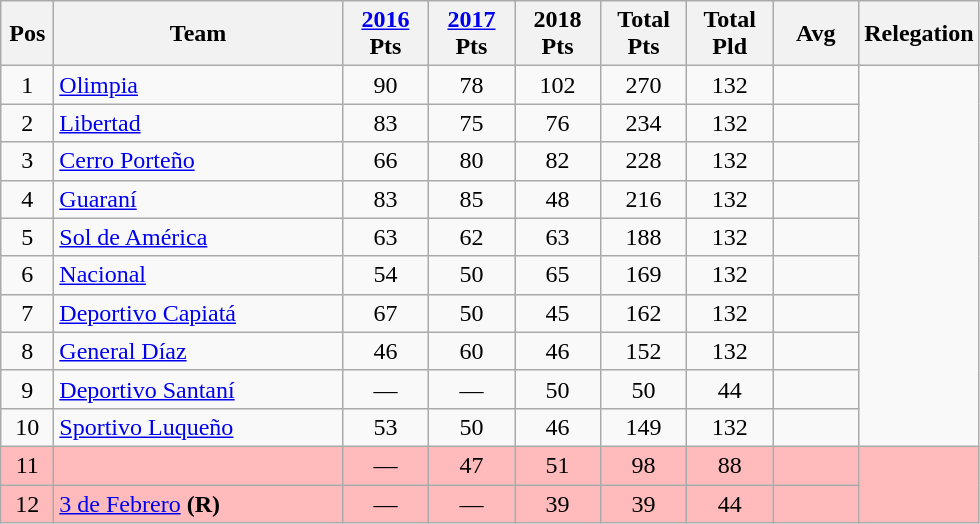<table class="wikitable" style="text-align:center">
<tr>
<th width=28>Pos<br></th>
<th width=185>Team<br></th>
<th width=50><a href='#'>2016</a><br>Pts</th>
<th width=50><a href='#'>2017</a><br>Pts</th>
<th width=50>2018<br>Pts</th>
<th width=50>Total<br>Pts</th>
<th width=50>Total<br>Pld</th>
<th width=50>Avg</th>
<th>Relegation</th>
</tr>
<tr>
<td>1</td>
<td align="left"><a href='#'>Olimpia</a></td>
<td>90</td>
<td>78</td>
<td>102</td>
<td>270</td>
<td>132</td>
<td><strong></strong></td>
</tr>
<tr>
<td>2</td>
<td align="left"><a href='#'>Libertad</a></td>
<td>83</td>
<td>75</td>
<td>76</td>
<td>234</td>
<td>132</td>
<td><strong></strong></td>
</tr>
<tr>
<td>3</td>
<td align="left"><a href='#'>Cerro Porteño</a></td>
<td>66</td>
<td>80</td>
<td>82</td>
<td>228</td>
<td>132</td>
<td><strong></strong></td>
</tr>
<tr>
<td>4</td>
<td align="left"><a href='#'>Guaraní</a></td>
<td>83</td>
<td>85</td>
<td>48</td>
<td>216</td>
<td>132</td>
<td><strong></strong></td>
</tr>
<tr>
<td>5</td>
<td align="left"><a href='#'>Sol de América</a></td>
<td>63</td>
<td>62</td>
<td>63</td>
<td>188</td>
<td>132</td>
<td><strong></strong></td>
</tr>
<tr>
<td>6</td>
<td align="left"><a href='#'>Nacional</a></td>
<td>54</td>
<td>50</td>
<td>65</td>
<td>169</td>
<td>132</td>
<td><strong></strong></td>
</tr>
<tr>
<td>7</td>
<td align="left"><a href='#'>Deportivo Capiatá</a></td>
<td>67</td>
<td>50</td>
<td>45</td>
<td>162</td>
<td>132</td>
<td><strong></strong></td>
</tr>
<tr>
<td>8</td>
<td align="left"><a href='#'>General Díaz</a></td>
<td>46</td>
<td>60</td>
<td>46</td>
<td>152</td>
<td>132</td>
<td><strong></strong></td>
</tr>
<tr>
<td>9</td>
<td align="left"><a href='#'>Deportivo Santaní</a></td>
<td>—</td>
<td>—</td>
<td>50</td>
<td>50</td>
<td>44</td>
<td><strong></strong></td>
</tr>
<tr>
<td>10</td>
<td align="left"><a href='#'>Sportivo Luqueño</a></td>
<td>53</td>
<td>50</td>
<td>46</td>
<td>149</td>
<td>132</td>
<td><strong></strong></td>
</tr>
<tr bgcolor=#FFBBBB>
<td>11</td>
<td align="left"></td>
<td>—</td>
<td>47</td>
<td>51</td>
<td>98</td>
<td>88</td>
<td><strong></strong></td>
<td rowspan=2></td>
</tr>
<tr bgcolor=#FFBBBB>
<td>12</td>
<td align="left"><a href='#'>3 de Febrero</a> <strong>(R)</strong></td>
<td>—</td>
<td>—</td>
<td>39</td>
<td>39</td>
<td>44</td>
<td><strong></strong></td>
</tr>
</table>
